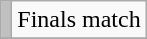<table class="wikitable">
<tr>
<td align=left style="background-color:silver"></td>
<td>Finals match</td>
</tr>
<tr>
</tr>
</table>
